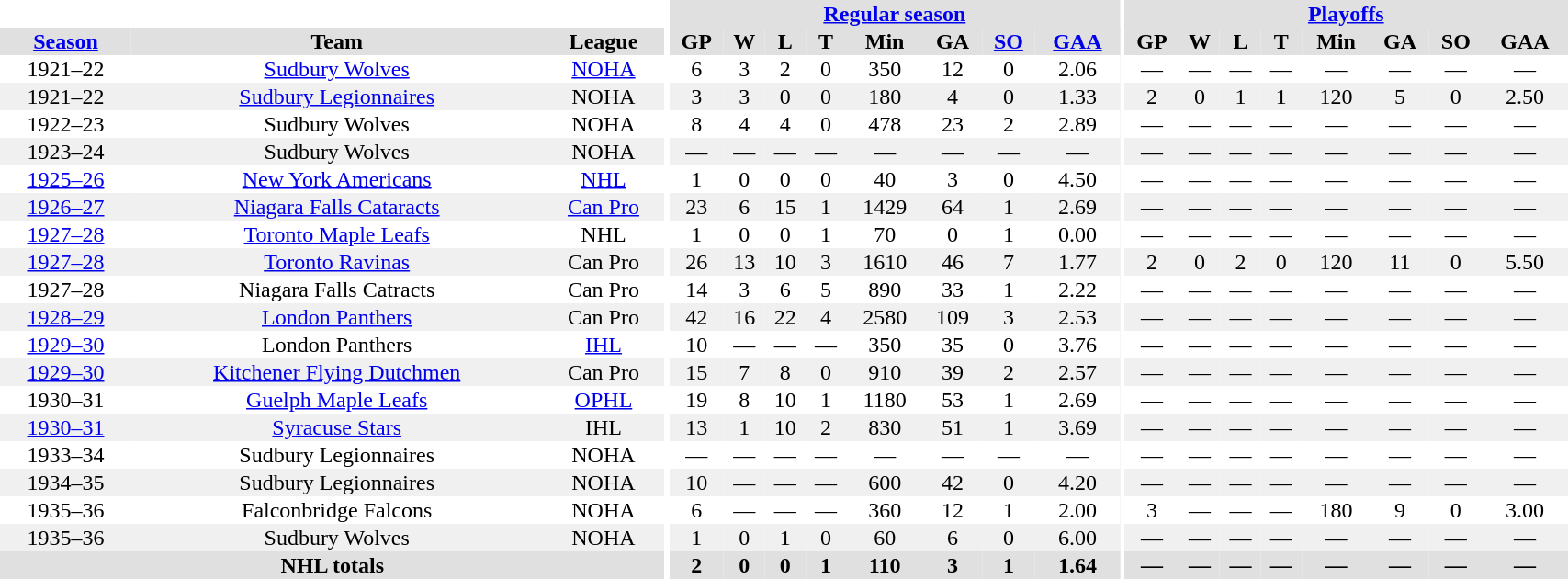<table border="0" cellpadding="1" cellspacing="0" style="width:90%; text-align:center;">
<tr bgcolor="#e0e0e0">
<th colspan="3" bgcolor="#ffffff"></th>
<th rowspan="99" bgcolor="#ffffff"></th>
<th colspan="8" bgcolor="#e0e0e0"><a href='#'>Regular season</a></th>
<th rowspan="99" bgcolor="#ffffff"></th>
<th colspan="8" bgcolor="#e0e0e0"><a href='#'>Playoffs</a></th>
</tr>
<tr bgcolor="#e0e0e0">
<th><a href='#'>Season</a></th>
<th>Team</th>
<th>League</th>
<th>GP</th>
<th>W</th>
<th>L</th>
<th>T</th>
<th>Min</th>
<th>GA</th>
<th><a href='#'>SO</a></th>
<th><a href='#'>GAA</a></th>
<th>GP</th>
<th>W</th>
<th>L</th>
<th>T</th>
<th>Min</th>
<th>GA</th>
<th>SO</th>
<th>GAA</th>
</tr>
<tr>
<td>1921–22</td>
<td><a href='#'>Sudbury Wolves</a></td>
<td><a href='#'>NOHA</a></td>
<td>6</td>
<td>3</td>
<td>2</td>
<td>0</td>
<td>350</td>
<td>12</td>
<td>0</td>
<td>2.06</td>
<td>—</td>
<td>—</td>
<td>—</td>
<td>—</td>
<td>—</td>
<td>—</td>
<td>—</td>
<td>—</td>
</tr>
<tr bgcolor="#f0f0f0">
<td>1921–22</td>
<td><a href='#'>Sudbury Legionnaires</a></td>
<td>NOHA</td>
<td>3</td>
<td>3</td>
<td>0</td>
<td>0</td>
<td>180</td>
<td>4</td>
<td>0</td>
<td>1.33</td>
<td>2</td>
<td>0</td>
<td>1</td>
<td>1</td>
<td>120</td>
<td>5</td>
<td>0</td>
<td>2.50</td>
</tr>
<tr>
<td>1922–23</td>
<td>Sudbury Wolves</td>
<td>NOHA</td>
<td>8</td>
<td>4</td>
<td>4</td>
<td>0</td>
<td>478</td>
<td>23</td>
<td>2</td>
<td>2.89</td>
<td>—</td>
<td>—</td>
<td>—</td>
<td>—</td>
<td>—</td>
<td>—</td>
<td>—</td>
<td>—</td>
</tr>
<tr bgcolor="#f0f0f0">
<td>1923–24</td>
<td>Sudbury Wolves</td>
<td>NOHA</td>
<td>—</td>
<td>—</td>
<td>—</td>
<td>—</td>
<td>—</td>
<td>—</td>
<td>—</td>
<td>—</td>
<td>—</td>
<td>—</td>
<td>—</td>
<td>—</td>
<td>—</td>
<td>—</td>
<td>—</td>
<td>—</td>
</tr>
<tr>
<td><a href='#'>1925–26</a></td>
<td><a href='#'>New York Americans</a></td>
<td><a href='#'>NHL</a></td>
<td>1</td>
<td>0</td>
<td>0</td>
<td>0</td>
<td>40</td>
<td>3</td>
<td>0</td>
<td>4.50</td>
<td>—</td>
<td>—</td>
<td>—</td>
<td>—</td>
<td>—</td>
<td>—</td>
<td>—</td>
<td>—</td>
</tr>
<tr bgcolor="#f0f0f0">
<td><a href='#'>1926–27</a></td>
<td><a href='#'>Niagara Falls Cataracts</a></td>
<td><a href='#'>Can Pro</a></td>
<td>23</td>
<td>6</td>
<td>15</td>
<td>1</td>
<td>1429</td>
<td>64</td>
<td>1</td>
<td>2.69</td>
<td>—</td>
<td>—</td>
<td>—</td>
<td>—</td>
<td>—</td>
<td>—</td>
<td>—</td>
<td>—</td>
</tr>
<tr>
<td><a href='#'>1927–28</a></td>
<td><a href='#'>Toronto Maple Leafs</a></td>
<td>NHL</td>
<td>1</td>
<td>0</td>
<td>0</td>
<td>1</td>
<td>70</td>
<td>0</td>
<td>1</td>
<td>0.00</td>
<td>—</td>
<td>—</td>
<td>—</td>
<td>—</td>
<td>—</td>
<td>—</td>
<td>—</td>
<td>—</td>
</tr>
<tr bgcolor="#f0f0f0">
<td><a href='#'>1927–28</a></td>
<td><a href='#'>Toronto Ravinas</a></td>
<td>Can Pro</td>
<td>26</td>
<td>13</td>
<td>10</td>
<td>3</td>
<td>1610</td>
<td>46</td>
<td>7</td>
<td>1.77</td>
<td>2</td>
<td>0</td>
<td>2</td>
<td>0</td>
<td>120</td>
<td>11</td>
<td>0</td>
<td>5.50</td>
</tr>
<tr>
<td>1927–28</td>
<td>Niagara Falls Catracts</td>
<td>Can Pro</td>
<td>14</td>
<td>3</td>
<td>6</td>
<td>5</td>
<td>890</td>
<td>33</td>
<td>1</td>
<td>2.22</td>
<td>—</td>
<td>—</td>
<td>—</td>
<td>—</td>
<td>—</td>
<td>—</td>
<td>—</td>
<td>—</td>
</tr>
<tr bgcolor="#f0f0f0">
<td><a href='#'>1928–29</a></td>
<td><a href='#'>London Panthers</a></td>
<td>Can Pro</td>
<td>42</td>
<td>16</td>
<td>22</td>
<td>4</td>
<td>2580</td>
<td>109</td>
<td>3</td>
<td>2.53</td>
<td>—</td>
<td>—</td>
<td>—</td>
<td>—</td>
<td>—</td>
<td>—</td>
<td>—</td>
<td>—</td>
</tr>
<tr>
<td><a href='#'>1929–30</a></td>
<td>London Panthers</td>
<td><a href='#'>IHL</a></td>
<td>10</td>
<td>—</td>
<td>—</td>
<td>—</td>
<td>350</td>
<td>35</td>
<td>0</td>
<td>3.76</td>
<td>—</td>
<td>—</td>
<td>—</td>
<td>—</td>
<td>—</td>
<td>—</td>
<td>—</td>
<td>—</td>
</tr>
<tr bgcolor="#f0f0f0">
<td><a href='#'>1929–30</a></td>
<td><a href='#'>Kitchener Flying Dutchmen</a></td>
<td>Can Pro</td>
<td>15</td>
<td>7</td>
<td>8</td>
<td>0</td>
<td>910</td>
<td>39</td>
<td>2</td>
<td>2.57</td>
<td>—</td>
<td>—</td>
<td>—</td>
<td>—</td>
<td>—</td>
<td>—</td>
<td>—</td>
<td>—</td>
</tr>
<tr>
<td>1930–31</td>
<td><a href='#'>Guelph Maple Leafs</a></td>
<td><a href='#'>OPHL</a></td>
<td>19</td>
<td>8</td>
<td>10</td>
<td>1</td>
<td>1180</td>
<td>53</td>
<td>1</td>
<td>2.69</td>
<td>—</td>
<td>—</td>
<td>—</td>
<td>—</td>
<td>—</td>
<td>—</td>
<td>—</td>
<td>—</td>
</tr>
<tr bgcolor="#f0f0f0">
<td><a href='#'>1930–31</a></td>
<td><a href='#'>Syracuse Stars</a></td>
<td>IHL</td>
<td>13</td>
<td>1</td>
<td>10</td>
<td>2</td>
<td>830</td>
<td>51</td>
<td>1</td>
<td>3.69</td>
<td>—</td>
<td>—</td>
<td>—</td>
<td>—</td>
<td>—</td>
<td>—</td>
<td>—</td>
<td>—</td>
</tr>
<tr>
<td>1933–34</td>
<td>Sudbury Legionnaires</td>
<td>NOHA</td>
<td>—</td>
<td>—</td>
<td>—</td>
<td>—</td>
<td>—</td>
<td>—</td>
<td>—</td>
<td>—</td>
<td>—</td>
<td>—</td>
<td>—</td>
<td>—</td>
<td>—</td>
<td>—</td>
<td>—</td>
<td>—</td>
</tr>
<tr bgcolor="#f0f0f0">
<td>1934–35</td>
<td>Sudbury Legionnaires</td>
<td>NOHA</td>
<td>10</td>
<td>—</td>
<td>—</td>
<td>—</td>
<td>600</td>
<td>42</td>
<td>0</td>
<td>4.20</td>
<td>—</td>
<td>—</td>
<td>—</td>
<td>—</td>
<td>—</td>
<td>—</td>
<td>—</td>
<td>—</td>
</tr>
<tr>
<td>1935–36</td>
<td>Falconbridge Falcons</td>
<td>NOHA</td>
<td>6</td>
<td>—</td>
<td>—</td>
<td>—</td>
<td>360</td>
<td>12</td>
<td>1</td>
<td>2.00</td>
<td>3</td>
<td>—</td>
<td>—</td>
<td>—</td>
<td>180</td>
<td>9</td>
<td>0</td>
<td>3.00</td>
</tr>
<tr bgcolor="#f0f0f0">
<td>1935–36</td>
<td>Sudbury Wolves</td>
<td>NOHA</td>
<td>1</td>
<td>0</td>
<td>1</td>
<td>0</td>
<td>60</td>
<td>6</td>
<td>0</td>
<td>6.00</td>
<td>—</td>
<td>—</td>
<td>—</td>
<td>—</td>
<td>—</td>
<td>—</td>
<td>—</td>
<td>—</td>
</tr>
<tr bgcolor="#e0e0e0">
<th colspan="3">NHL totals</th>
<th>2</th>
<th>0</th>
<th>0</th>
<th>1</th>
<th>110</th>
<th>3</th>
<th>1</th>
<th>1.64</th>
<th>—</th>
<th>—</th>
<th>—</th>
<th>—</th>
<th>—</th>
<th>—</th>
<th>—</th>
<th>—</th>
</tr>
</table>
